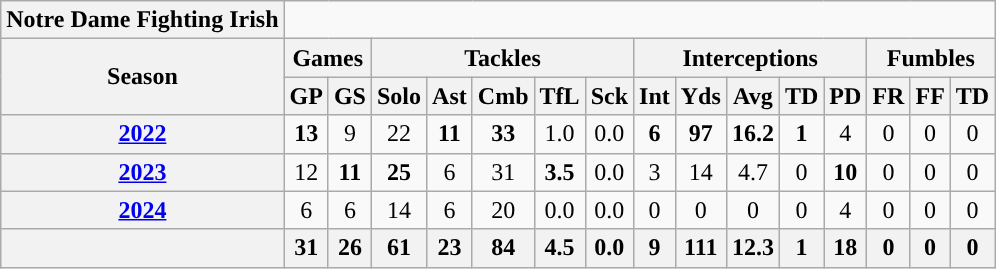<table class="wikitable" style="text-align:center;">
<tr>
<th>Notre Dame Fighting Irish</th>
</tr>
<tr>
<th rowspan="2">Season</th>
<th colspan="2">Games</th>
<th colspan="5">Tackles</th>
<th colspan="5">Interceptions</th>
<th colspan="3">Fumbles</th>
</tr>
<tr>
<th>GP</th>
<th>GS</th>
<th>Solo</th>
<th>Ast</th>
<th>Cmb</th>
<th>TfL</th>
<th>Sck</th>
<th>Int</th>
<th>Yds</th>
<th>Avg</th>
<th>TD</th>
<th>PD</th>
<th>FR</th>
<th>FF</th>
<th>TD</th>
</tr>
<tr>
<th><a href='#'>2022</a></th>
<td><strong>13</strong></td>
<td>9</td>
<td>22</td>
<td><strong>11</strong></td>
<td><strong>33</strong></td>
<td>1.0</td>
<td>0.0</td>
<td><strong>6</strong></td>
<td><strong>97</strong></td>
<td><strong>16.2</strong></td>
<td><strong>1</strong></td>
<td>4</td>
<td>0</td>
<td>0</td>
<td>0</td>
</tr>
<tr>
<th><a href='#'>2023</a></th>
<td>12</td>
<td><strong>11</strong></td>
<td><strong>25</strong></td>
<td>6</td>
<td>31</td>
<td><strong>3.5</strong></td>
<td>0.0</td>
<td>3</td>
<td>14</td>
<td>4.7</td>
<td>0</td>
<td><strong>10</strong></td>
<td>0</td>
<td>0</td>
<td>0</td>
</tr>
<tr>
<th><a href='#'>2024</a></th>
<td>6</td>
<td>6</td>
<td>14</td>
<td>6</td>
<td>20</td>
<td>0.0</td>
<td>0.0</td>
<td>0</td>
<td>0</td>
<td>0</td>
<td>0</td>
<td>4</td>
<td>0</td>
<td>0</td>
<td>0</td>
</tr>
<tr>
<th></th>
<th>31</th>
<th>26</th>
<th>61</th>
<th>23</th>
<th>84</th>
<th>4.5</th>
<th>0.0</th>
<th>9</th>
<th>111</th>
<th>12.3</th>
<th>1</th>
<th>18</th>
<th>0</th>
<th>0</th>
<th>0</th>
</tr>
</table>
